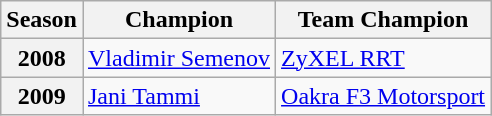<table class="wikitable">
<tr>
<th>Season</th>
<th>Champion</th>
<th>Team Champion</th>
</tr>
<tr>
<th>2008</th>
<td> <a href='#'>Vladimir Semenov</a></td>
<td> <a href='#'>ZyXEL RRT</a></td>
</tr>
<tr>
<th>2009</th>
<td> <a href='#'>Jani Tammi</a></td>
<td> <a href='#'>Oakra F3 Motorsport</a></td>
</tr>
</table>
